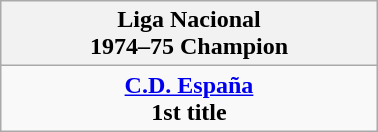<table class="wikitable" style="text-align: center; margin: 0 auto; width: 20%">
<tr>
<th>Liga Nacional<br>1974–75 Champion</th>
</tr>
<tr>
<td><strong><a href='#'>C.D. España</a></strong><br><strong>1st title</strong></td>
</tr>
</table>
